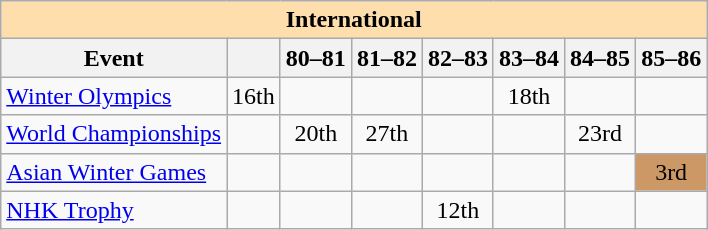<table class="wikitable" style="text-align:center">
<tr>
<th style="background-color: #ffdead; " colspan=8 align=center>International</th>
</tr>
<tr>
<th>Event</th>
<th></th>
<th>80–81</th>
<th>81–82</th>
<th>82–83</th>
<th>83–84</th>
<th>84–85</th>
<th>85–86</th>
</tr>
<tr>
<td align=left><a href='#'>Winter Olympics</a></td>
<td>16th</td>
<td></td>
<td></td>
<td></td>
<td>18th</td>
<td></td>
<td></td>
</tr>
<tr>
<td align=left><a href='#'>World Championships</a></td>
<td></td>
<td>20th</td>
<td>27th</td>
<td></td>
<td></td>
<td>23rd</td>
<td></td>
</tr>
<tr>
<td align=left><a href='#'>Asian Winter Games</a></td>
<td></td>
<td></td>
<td></td>
<td></td>
<td></td>
<td></td>
<td bgcolor=cc9966>3rd</td>
</tr>
<tr>
<td align=left><a href='#'>NHK Trophy</a></td>
<td></td>
<td></td>
<td></td>
<td>12th</td>
<td></td>
<td></td>
<td></td>
</tr>
</table>
